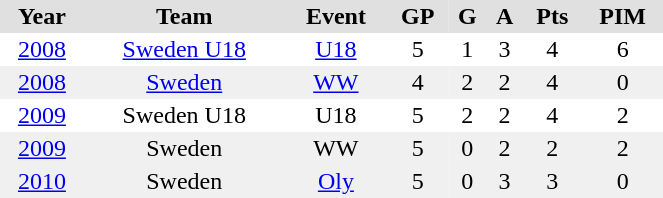<table BORDER="0" CELLPADDING="2" CELLSPACING="0" width="35%">
<tr ALIGN="center" bgcolor="#e0e0e0">
<th>Year</th>
<th>Team</th>
<th>Event</th>
<th>GP</th>
<th>G</th>
<th>A</th>
<th>Pts</th>
<th>PIM</th>
</tr>
<tr ALIGN="center">
<td><a href='#'>2008</a></td>
<td><a href='#'>Sweden U18</a></td>
<td><a href='#'>U18</a></td>
<td>5</td>
<td>1</td>
<td>3</td>
<td>4</td>
<td>6</td>
</tr>
<tr ALIGN="center" bgcolor="#f0f0f0">
<td><a href='#'>2008</a></td>
<td><a href='#'>Sweden</a></td>
<td><a href='#'>WW</a></td>
<td>4</td>
<td>2</td>
<td>2</td>
<td>4</td>
<td>0</td>
</tr>
<tr ALIGN="center">
<td><a href='#'>2009</a></td>
<td>Sweden U18</td>
<td>U18</td>
<td>5</td>
<td>2</td>
<td>2</td>
<td>4</td>
<td>2</td>
</tr>
<tr ALIGN="center" bgcolor="#f0f0f0">
<td><a href='#'>2009</a></td>
<td>Sweden</td>
<td>WW</td>
<td>5</td>
<td>0</td>
<td>2</td>
<td>2</td>
<td>2</td>
</tr>
<tr ALIGN="center" bgcolor="#f0f0f0">
<td><a href='#'>2010</a></td>
<td>Sweden</td>
<td><a href='#'>Oly</a></td>
<td>5</td>
<td>0</td>
<td>3</td>
<td>3</td>
<td>0</td>
</tr>
</table>
